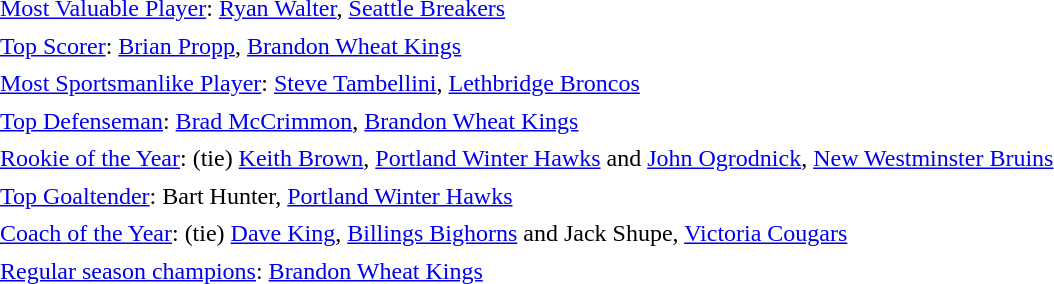<table cellpadding="3" cellspacing="1">
<tr>
<td><a href='#'>Most Valuable Player</a>: <a href='#'>Ryan Walter</a>, <a href='#'>Seattle Breakers</a></td>
</tr>
<tr>
<td><a href='#'>Top Scorer</a>: <a href='#'>Brian Propp</a>, <a href='#'>Brandon Wheat Kings</a></td>
</tr>
<tr>
<td><a href='#'>Most Sportsmanlike Player</a>: <a href='#'>Steve Tambellini</a>, <a href='#'>Lethbridge Broncos</a></td>
</tr>
<tr>
<td><a href='#'>Top Defenseman</a>: <a href='#'>Brad McCrimmon</a>, <a href='#'>Brandon Wheat Kings</a></td>
</tr>
<tr>
<td><a href='#'>Rookie of the Year</a>: (tie) <a href='#'>Keith Brown</a>, <a href='#'>Portland Winter Hawks</a> and <a href='#'>John Ogrodnick</a>, <a href='#'>New Westminster Bruins</a></td>
</tr>
<tr>
<td><a href='#'>Top Goaltender</a>: Bart Hunter, <a href='#'>Portland Winter Hawks</a></td>
</tr>
<tr>
<td><a href='#'>Coach of the Year</a>: (tie) <a href='#'>Dave King</a>, <a href='#'>Billings Bighorns</a> and Jack Shupe, <a href='#'>Victoria Cougars</a></td>
</tr>
<tr>
<td><a href='#'>Regular season champions</a>: <a href='#'>Brandon Wheat Kings</a></td>
</tr>
</table>
